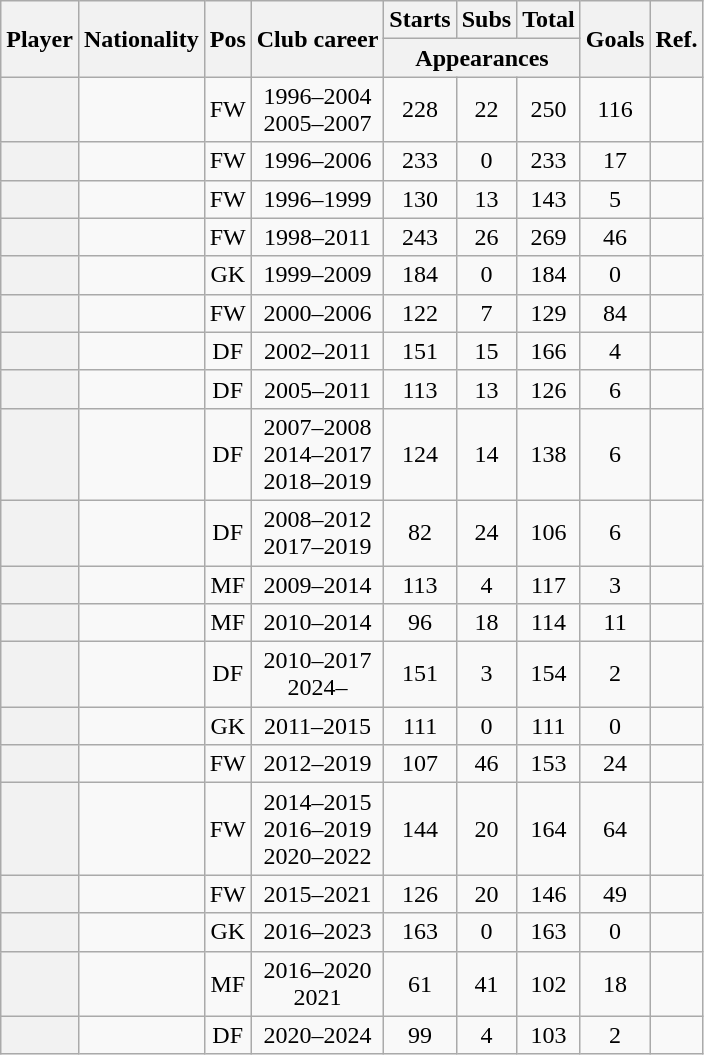<table class="wikitable sortable plainrowheaders" style="text-align:center;">
<tr>
<th scope=col rowspan="2">Player</th>
<th scope=col rowspan="2">Nationality</th>
<th scope=col rowspan="2">Pos</th>
<th scope=col rowspan="2">Club career</th>
<th scope=col>Starts</th>
<th scope=col>Subs</th>
<th scope=col>Total</th>
<th rowspan="2" scope=col>Goals</th>
<th scope="col" rowspan="2" class="unsortable">Ref.</th>
</tr>
<tr class=unsortable>
<th scope=col colspan="3">Appearances</th>
</tr>
<tr>
<th scope=row></th>
<td align="left"></td>
<td>FW</td>
<td>1996–2004<br>2005–2007</td>
<td>228</td>
<td>22</td>
<td>250</td>
<td>116</td>
<td></td>
</tr>
<tr>
<th scope=row></th>
<td align="left"></td>
<td>FW</td>
<td>1996–2006</td>
<td>233</td>
<td>0</td>
<td>233</td>
<td>17</td>
<td></td>
</tr>
<tr>
<th scope=row></th>
<td align="left"></td>
<td>FW</td>
<td>1996–1999</td>
<td>130</td>
<td>13</td>
<td>143</td>
<td>5</td>
<td></td>
</tr>
<tr>
<th scope=row></th>
<td align="left"></td>
<td>FW</td>
<td>1998–2011</td>
<td>243</td>
<td>26</td>
<td>269</td>
<td>46</td>
<td></td>
</tr>
<tr>
<th scope=row></th>
<td align="left"></td>
<td>GK</td>
<td>1999–2009</td>
<td>184</td>
<td>0</td>
<td>184</td>
<td>0</td>
<td></td>
</tr>
<tr>
<th scope=row></th>
<td align="left"></td>
<td>FW</td>
<td>2000–2006</td>
<td>122</td>
<td>7</td>
<td>129</td>
<td>84</td>
<td></td>
</tr>
<tr>
<th scope=row></th>
<td align="left"></td>
<td>DF</td>
<td>2002–2011</td>
<td>151</td>
<td>15</td>
<td>166</td>
<td>4</td>
<td></td>
</tr>
<tr>
<th scope=row></th>
<td align="left"></td>
<td>DF</td>
<td>2005–2011</td>
<td>113</td>
<td>13</td>
<td>126</td>
<td>6</td>
<td></td>
</tr>
<tr>
<th scope=row></th>
<td align="left"></td>
<td>DF</td>
<td>2007–2008<br>2014–2017<br>2018–2019</td>
<td>124</td>
<td>14</td>
<td>138</td>
<td>6</td>
<td></td>
</tr>
<tr>
<th scope=row></th>
<td align="left"></td>
<td>DF</td>
<td>2008–2012<br>2017–2019</td>
<td>82</td>
<td>24</td>
<td>106</td>
<td>6</td>
<td></td>
</tr>
<tr>
<th scope=row></th>
<td align="left"></td>
<td>MF</td>
<td>2009–2014</td>
<td>113</td>
<td>4</td>
<td>117</td>
<td>3</td>
<td></td>
</tr>
<tr>
<th scope=row></th>
<td align="left"></td>
<td>MF</td>
<td>2010–2014</td>
<td>96</td>
<td>18</td>
<td>114</td>
<td>11</td>
<td></td>
</tr>
<tr>
<th scope=row><strong></strong></th>
<td align="left"></td>
<td>DF</td>
<td>2010–2017<br>2024–</td>
<td>151</td>
<td>3</td>
<td>154</td>
<td>2</td>
<td></td>
</tr>
<tr>
<th scope=row></th>
<td align="left"></td>
<td>GK</td>
<td>2011–2015</td>
<td>111</td>
<td>0</td>
<td>111</td>
<td>0</td>
<td></td>
</tr>
<tr>
<th scope=row></th>
<td align="left"></td>
<td>FW</td>
<td>2012–2019</td>
<td>107</td>
<td>46</td>
<td>153</td>
<td>24</td>
<td></td>
</tr>
<tr>
<th scope=row></th>
<td align="left"></td>
<td>FW</td>
<td>2014–2015<br>2016–2019<br>2020–2022</td>
<td>144</td>
<td>20</td>
<td>164</td>
<td>64</td>
<td></td>
</tr>
<tr>
<th scope=row></th>
<td align="left"></td>
<td>FW</td>
<td>2015–2021</td>
<td>126</td>
<td>20</td>
<td>146</td>
<td>49</td>
<td></td>
</tr>
<tr>
<th scope=row></th>
<td align="left"></td>
<td>GK</td>
<td>2016–2023</td>
<td>163</td>
<td>0</td>
<td>163</td>
<td>0</td>
<td></td>
</tr>
<tr>
<th scope=row></th>
<td align="left"></td>
<td>MF</td>
<td>2016–2020<br>2021</td>
<td>61</td>
<td>41</td>
<td>102</td>
<td>18</td>
<td></td>
</tr>
<tr>
<th scope=row></th>
<td align="left"></td>
<td>DF</td>
<td>2020–2024</td>
<td>99</td>
<td>4</td>
<td>103</td>
<td>2</td>
<td></td>
</tr>
</table>
